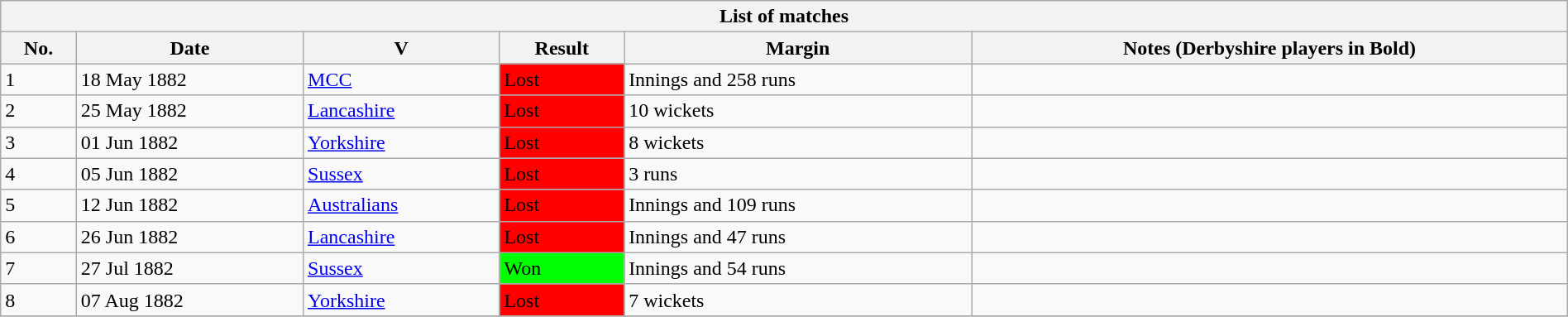<table class="wikitable" width="100%">
<tr>
<th bgcolor="#efefef" colspan=6>List of  matches</th>
</tr>
<tr bgcolor="#efefef">
<th>No.</th>
<th>Date</th>
<th>V</th>
<th>Result</th>
<th>Margin</th>
<th>Notes (Derbyshire players in Bold)</th>
</tr>
<tr>
<td>1</td>
<td>18 May 1882</td>
<td><a href='#'>MCC</a><br> </td>
<td bgcolor="#FF0000">Lost</td>
<td>Innings and 258 runs</td>
<td></td>
</tr>
<tr>
<td>2</td>
<td>25 May 1882</td>
<td><a href='#'>Lancashire</a>  <br> </td>
<td bgcolor="#FF0000">Lost</td>
<td>10 wickets</td>
<td></td>
</tr>
<tr>
<td>3</td>
<td>01 Jun 1882</td>
<td><a href='#'>Yorkshire</a> <br> </td>
<td bgcolor="#FF0000">Lost</td>
<td>8 wickets</td>
<td></td>
</tr>
<tr>
<td>4</td>
<td>05 Jun 1882</td>
<td><a href='#'>Sussex</a><br> </td>
<td bgcolor="#FF0000">Lost</td>
<td>3 runs</td>
<td></td>
</tr>
<tr>
<td>5</td>
<td>12 Jun 1882</td>
<td><a href='#'>Australians</a> <br> </td>
<td bgcolor="#FF0000">Lost</td>
<td>Innings and 109 runs</td>
<td></td>
</tr>
<tr>
<td>6</td>
<td>26 Jun 1882</td>
<td><a href='#'>Lancashire</a>  <br> </td>
<td bgcolor="#FF0000">Lost</td>
<td>Innings and 47 runs</td>
<td></td>
</tr>
<tr>
<td>7</td>
<td>27 Jul 1882</td>
<td><a href='#'>Sussex</a> <br> </td>
<td bgcolor="#00FF00">Won</td>
<td>Innings and 54 runs</td>
<td></td>
</tr>
<tr>
<td>8</td>
<td>07 Aug 1882</td>
<td><a href='#'>Yorkshire</a> <br> </td>
<td bgcolor="#FF0000">Lost</td>
<td>7 wickets</td>
<td></td>
</tr>
<tr>
</tr>
</table>
